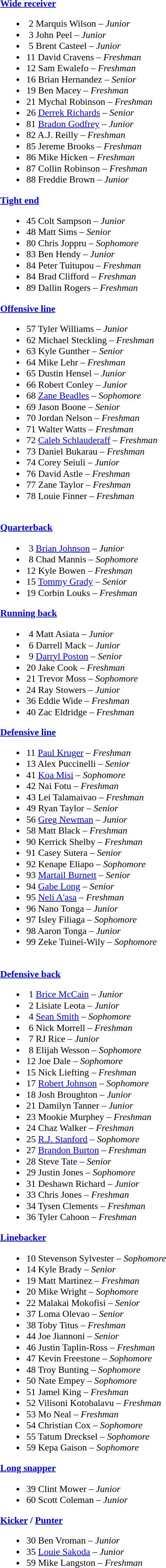<table class="toccolours" style="border-collapse:collapse; font-size:90%;">
<tr>
<td><br>

<strong><a href='#'>Wide receiver</a></strong><ul><li> 2 Marquis  Wilson – <em>Junior</em></li><li> 3 John Peel – <em>Junior</em></li><li> 5 Brent  Casteel – <em>Junior</em></li><li>11 David Cravens – <em> Freshman</em></li><li>12 Sam Ewalefo – <em> Freshman</em></li><li>16 Brian Hernandez – <em>Senior</em></li><li>19 Ben Macey – <em>Freshman</em></li><li>21 Mychal Robinson – <em>Freshman</em></li><li>26 <a href='#'>Derrek Richards</a> – <em>Senior</em></li><li>81 <a href='#'>Bradon Godfrey</a> – <em>Junior</em></li><li>82 A.J. Reilly – <em>Freshman</em></li><li>85 Jereme Brooks – <em>Freshman</em></li><li>86 Mike Hicken – <em> Freshman</em></li><li>87 Collin Robinson – <em>Freshman</em></li><li>88 Freddie Brown – <em>Junior</em></li></ul><strong><a href='#'>Tight end</a></strong><ul><li>45 Colt Sampson – <em>Junior</em></li><li>48 Matt Sims – <em>Senior</em></li><li>80 Chris Joppru – <em>Sophomore</em></li><li>83 Ben Hendy – <em>Junior</em></li><li>84 Peter Tuitupou – <em>Freshman</em></li><li>84 Brad Clifford – <em> Freshman</em></li><li>89 Dallin Rogers – <em>Freshman</em></li></ul><strong><a href='#'>Offensive line</a></strong><ul><li>57 Tyler Williams – <em>Junior</em></li><li>62 Michael Steckling – <em>Freshman</em></li><li>63 Kyle Gunther – <em>Senior</em></li><li>64 Mike Lehr – <em>Freshman</em></li><li>65 Dustin Hensel – <em>Junior</em></li><li>66 Robert Conley – <em>Junior</em></li><li>68 <a href='#'>Zane Beadles</a> – <em>Sophomore</em></li><li>69 Jason Boone – <em>Senior</em></li><li>70 Jordan Nelson – <em>Freshman</em></li><li>71 Walter Watts – <em> Freshman</em></li><li>72 <a href='#'>Caleb Schlauderaff</a> – <em> Freshman</em></li><li>73 Daniel Bukarau – <em> Freshman</em></li><li>74 Corey Seiuli – <em>Junior</em></li><li>76 David Astle – <em> Freshman</em></li><li>77 Zane Taylor – <em> Freshman</em></li><li>78 Louie Finner – <em>Freshman</em></li></ul><br><strong><a href='#'>Quarterback</a></strong><ul><li> 3 <a href='#'>Brian Johnson</a> – <em>Junior</em></li><li> 8 Chad  Mannis – <em>Sophomore</em></li><li>12 Kyle Bowen – <em>Freshman</em></li><li>15 <a href='#'>Tommy Grady</a> – <em>Senior</em></li><li>19 Corbin Louks – <em>Freshman</em></li></ul><strong><a href='#'>Running back</a></strong><ul><li> 4 Matt Asiata – <em>Junior</em></li><li> 6 Darrell Mack – <em>Junior</em></li><li> 9 <a href='#'>Darryl Poston</a> – <em>Senior</em></li><li>20 Jake Cook – <em>Freshman</em></li><li>21 Trevor Moss – <em>Sophomore</em></li><li>24 Ray Stowers – <em>Junior</em></li><li>36 Eddie Wide – <em>Freshman</em></li><li>40 Zac Eldridge – <em> Freshman</em></li></ul><strong><a href='#'>Defensive line</a></strong><ul><li>11 <a href='#'>Paul Kruger</a> – <em> Freshman</em></li><li>13 Alex Puccinelli – <em>Senior</em></li><li>41 <a href='#'>Koa Misi</a> – <em>Sophomore</em></li><li>42 Nai Fotu – <em>Freshman</em></li><li>43 Lei Talamaivao – <em>Freshman</em></li><li>49 Ryan Taylor – <em>Senior</em></li><li>56 <a href='#'>Greg Newman</a> – <em>Junior</em></li><li>58 Matt Black – <em>Freshman</em></li><li>90 Kerrick Shelby – <em>Freshman</em></li><li>91 Casey Sutera – <em>Senior</em></li><li>92 Kenape Eliapo – <em>Sophomore</em></li><li>93 <a href='#'>Martail Burnett</a> – <em>Senior</em></li><li>94 <a href='#'>Gabe Long</a> – <em>Senior</em></li><li>95 <a href='#'>Neli A'asa</a> – <em> Freshman</em></li><li>96 Nano Tonga – <em>Junior</em></li><li>97 Isley Filiaga – <em>Sophomore</em></li><li>98 Aaron Tonga – <em>Junior</em></li><li>99 Zeke Tuinei-Wily – <em>Sophomore</em></li></ul><br><strong><a href='#'>Defensive back</a></strong><ul><li> 1 <a href='#'>Brice McCain</a> – <em>Junior</em></li><li> 2 Lisiate Leota – <em>Junior</em></li><li> 4 <a href='#'>Sean Smith</a> – <em>Sophomore</em></li><li> 6 Nick Morrell – <em>Freshman</em></li><li> 7 RJ Rice – <em>Junior</em></li><li> 8 Elijah Wesson – <em>Sophomore</em></li><li>12 Joe Dale – <em>Sophomore</em></li><li>15 Nick Liefting – <em>Freshman</em></li><li>17 <a href='#'>Robert Johnson</a> – <em>Sophomore</em></li><li>18 Josh Broughton – <em>Junior</em></li><li>21 Damilyn Tanner – <em>Junior</em></li><li>23 Mookie Murphey – <em> Freshman</em></li><li>24 Chaz Walker – <em>Freshman</em></li><li>25 <a href='#'>R.J. Stanford</a> – <em>Sophomore</em></li><li>27 <a href='#'>Brandon Burton</a> – <em>Freshman</em></li><li>28 Steve Tate – <em>Senior</em></li><li>29 Justin Jones – <em>Sophomore</em></li><li>31 Deshawn Richard – <em>Junior</em></li><li>33 Chris Jones –  <em>Freshman</em></li><li>34 Tysen Clements –  <em>Freshman</em></li><li>36 Tyler Cahoon – <em>Freshman</em></li></ul><strong><a href='#'>Linebacker</a></strong><ul><li>10 Stevenson Sylvester – <em>Sophomore</em></li><li>14 Kyle Brady – <em>Senior</em></li><li>19 Matt Martinez –  <em>Freshman</em></li><li>20 Mike Wright – <em>Sophomore</em></li><li>22 Malakai Mokofisi – <em>Senior</em></li><li>37 Loma Olevao – <em>Senior</em></li><li>38 Toby Titus –  <em>Freshman</em></li><li>44 Joe Jiannoni – <em>Senior</em></li><li>46 Justin Taplin-Ross – <em>Freshman</em></li><li>47 Kevin Freestone – <em>Sophomore</em></li><li>48 Troy Bunting – <em>Sophomore</em></li><li>50 Nate Empey – <em>Sophomore</em></li><li>51 Jamel King – <em>Freshman</em></li><li>52 Vilisoni Kotobalavu –  <em>Freshman</em></li><li>53 Mo Neal – <em>Freshman</em></li><li>54 Christian Cox – <em>Sophomore</em></li><li>55 Tatum Drecksel – <em>Sophomore</em></li><li>59 Kepa Gaison – <em>Sophomore</em></li></ul><strong><a href='#'>Long snapper</a></strong><ul><li>39 Clint Mower – <em>Junior</em></li><li>60 Scott Coleman – <em>Junior</em></li></ul><strong><a href='#'>Kicker</a> / <a href='#'>Punter</a></strong><ul><li>30 Ben Vroman – <em>Junior</em></li><li>35 <a href='#'>Louie Sakoda</a> – <em>Junior</em></li><li>59 Mike Langston – <em>Freshman</em></li></ul></td>
</tr>
</table>
